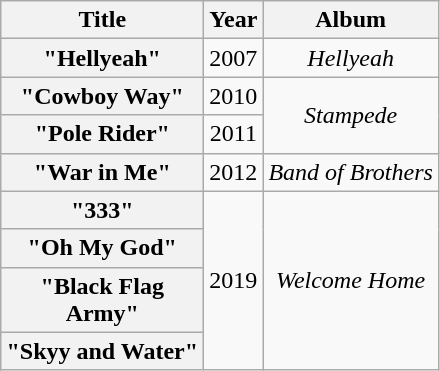<table class="wikitable plainrowheaders" style="text-align:center;">
<tr>
<th scope="col" style="width:8em;">Title</th>
<th scope="col">Year</th>
<th scope="col">Album</th>
</tr>
<tr>
<th scope="row">"Hellyeah"</th>
<td>2007</td>
<td><em>Hellyeah</em></td>
</tr>
<tr>
<th scope="row">"Cowboy Way"</th>
<td>2010</td>
<td rowspan="2"><em>Stampede</em></td>
</tr>
<tr>
<th scope="row">"Pole Rider"</th>
<td>2011</td>
</tr>
<tr>
<th scope="row">"War in Me"</th>
<td>2012</td>
<td><em>Band of Brothers</em></td>
</tr>
<tr>
<th scope="row">"333"</th>
<td rowspan="4">2019</td>
<td rowspan="4"><em>Welcome Home</em></td>
</tr>
<tr>
<th scope="row">"Oh My God"</th>
</tr>
<tr>
<th scope="row">"Black Flag Army"</th>
</tr>
<tr>
<th scope="row">"Skyy and Water"</th>
</tr>
</table>
